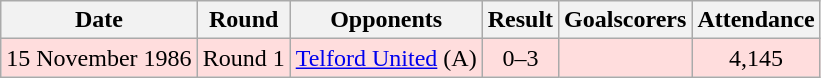<table class="wikitable">
<tr>
<th>Date</th>
<th>Round</th>
<th>Opponents</th>
<th>Result</th>
<th>Goalscorers</th>
<th>Attendance</th>
</tr>
<tr bgcolor="#ffdddd">
<td>15 November 1986</td>
<td>Round 1</td>
<td><a href='#'>Telford United</a> (A)</td>
<td align="center">0–3</td>
<td></td>
<td align="center">4,145</td>
</tr>
</table>
